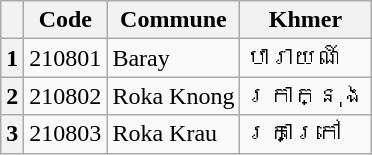<table class="wikitable">
<tr>
<th></th>
<th>Code</th>
<th>Commune</th>
<th>Khmer</th>
</tr>
<tr>
<th>1</th>
<td>210801</td>
<td>Baray</td>
<td>បារាយណ៍</td>
</tr>
<tr>
<th>2</th>
<td>210802</td>
<td>Roka Knong</td>
<td>រកាក្នុង</td>
</tr>
<tr>
<th>3</th>
<td>210803</td>
<td>Roka Krau</td>
<td>រកាក្រៅ</td>
</tr>
</table>
